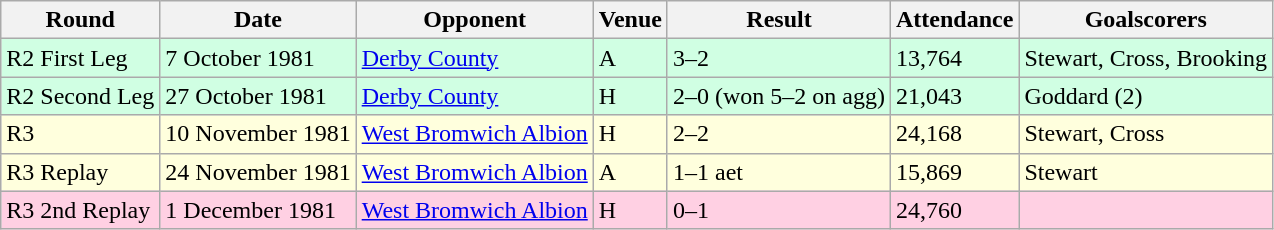<table class="wikitable">
<tr>
<th>Round</th>
<th>Date</th>
<th>Opponent</th>
<th>Venue</th>
<th>Result</th>
<th>Attendance</th>
<th>Goalscorers</th>
</tr>
<tr style="background-color: #d0ffe3;">
<td>R2 First Leg</td>
<td>7 October 1981</td>
<td><a href='#'>Derby County</a></td>
<td>A</td>
<td>3–2</td>
<td>13,764</td>
<td>Stewart, Cross, Brooking</td>
</tr>
<tr style="background-color: #d0ffe3;">
<td>R2 Second Leg</td>
<td>27 October 1981</td>
<td><a href='#'>Derby County</a></td>
<td>H</td>
<td>2–0 (won 5–2 on agg)</td>
<td>21,043</td>
<td>Goddard (2)</td>
</tr>
<tr style="background-color: #ffffdd;">
<td>R3</td>
<td>10 November 1981</td>
<td><a href='#'>West Bromwich Albion</a></td>
<td>H</td>
<td>2–2</td>
<td>24,168</td>
<td>Stewart, Cross</td>
</tr>
<tr style="background-color: #ffffdd;">
<td>R3 Replay</td>
<td>24 November 1981</td>
<td><a href='#'>West Bromwich Albion</a></td>
<td>A</td>
<td>1–1 aet</td>
<td>15,869</td>
<td>Stewart</td>
</tr>
<tr style="background-color: #ffd0e3;">
<td>R3 2nd Replay</td>
<td>1 December 1981</td>
<td><a href='#'>West Bromwich Albion</a></td>
<td>H</td>
<td>0–1</td>
<td>24,760</td>
<td></td>
</tr>
</table>
